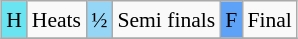<table class="wikitable" style="margin:0.5em auto; font-size:90%; line-height:1.25em; text-align:center;">
<tr>
<td bgcolor="#6be4f2" align=center>H</td>
<td>Heats</td>
<td bgcolor="#95d6f7" align=center>½</td>
<td>Semi finals</td>
<td bgcolor="#5ea2f7" align=center>F</td>
<td>Final</td>
</tr>
<tr>
</tr>
</table>
